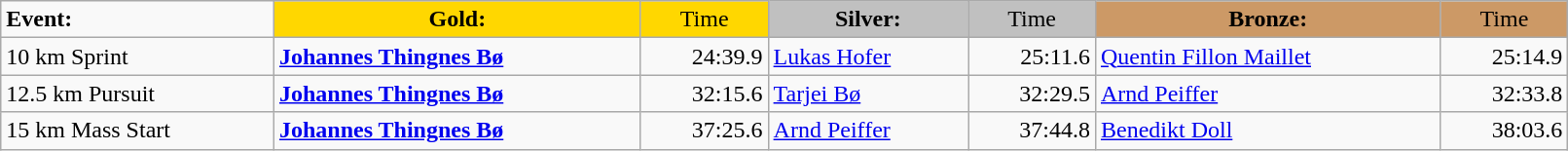<table class="wikitable" width=85%>
<tr>
<td><strong>Event:</strong></td>
<td style="text-align:center;background-color:gold;"><strong>Gold:</strong></td>
<td style="text-align:center;background-color:gold;">Time</td>
<td style="text-align:center;background-color:silver;"><strong>Silver:</strong></td>
<td style="text-align:center;background-color:silver;">Time</td>
<td style="text-align:center;background-color:#CC9966;"><strong>Bronze:</strong></td>
<td style="text-align:center;background-color:#CC9966;">Time</td>
</tr>
<tr>
<td>10 km Sprint</td>
<td><strong><a href='#'>Johannes Thingnes Bø</a></strong><br></td>
<td align="right">24:39.9 <br> </td>
<td><a href='#'>Lukas Hofer</a><br></td>
<td align="right">25:11.6 <br> </td>
<td><a href='#'>Quentin Fillon Maillet</a><br></td>
<td align="right">25:14.9 <br> </td>
</tr>
<tr>
<td>12.5 km Pursuit</td>
<td><strong><a href='#'>Johannes Thingnes Bø</a></strong><br></td>
<td align="right">32:15.6 <br> </td>
<td><a href='#'>Tarjei Bø</a><br></td>
<td align="right">32:29.5 <br> </td>
<td><a href='#'>Arnd Peiffer</a><br></td>
<td align="right">32:33.8 <br> </td>
</tr>
<tr>
<td>15 km Mass Start</td>
<td><strong><a href='#'>Johannes Thingnes Bø</a></strong><br></td>
<td align="right">37:25.6 <br> </td>
<td><a href='#'>Arnd Peiffer</a><br></td>
<td align="right">37:44.8 <br> </td>
<td><a href='#'>Benedikt Doll</a><br></td>
<td align="right">38:03.6 <br> </td>
</tr>
</table>
